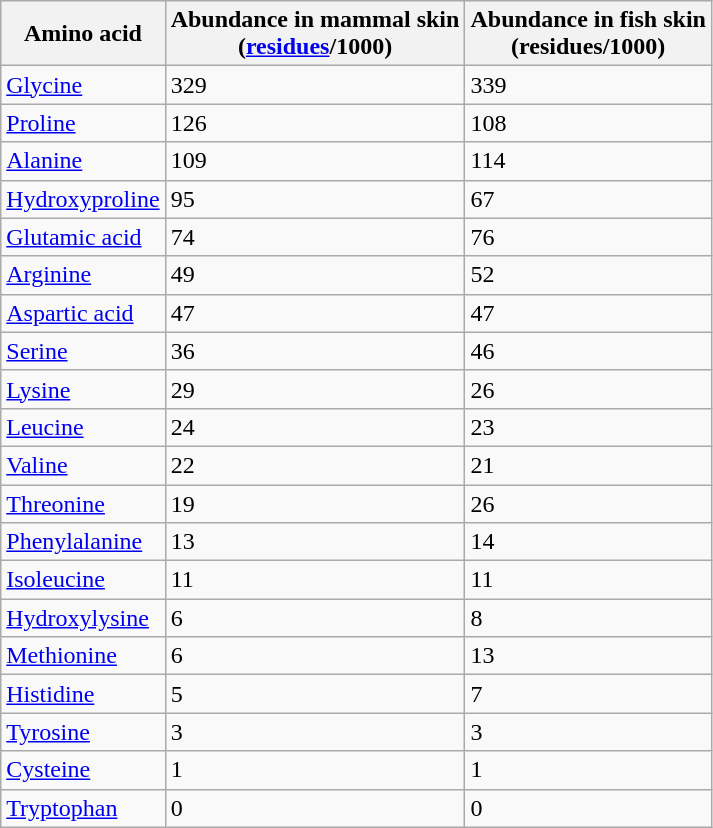<table class="wikitable sortable">
<tr>
<th>Amino acid</th>
<th>Abundance in mammal skin<br>(<a href='#'>residues</a>/1000)</th>
<th>Abundance in fish skin<br>(residues/1000)</th>
</tr>
<tr>
<td><a href='#'>Glycine</a></td>
<td>329</td>
<td>339</td>
</tr>
<tr>
<td><a href='#'>Proline</a></td>
<td>126</td>
<td>108</td>
</tr>
<tr>
<td><a href='#'>Alanine</a></td>
<td>109</td>
<td>114</td>
</tr>
<tr>
<td><a href='#'>Hydroxyproline</a></td>
<td>95</td>
<td>67</td>
</tr>
<tr>
<td><a href='#'>Glutamic acid</a></td>
<td>74</td>
<td>76</td>
</tr>
<tr>
<td><a href='#'>Arginine</a></td>
<td>49</td>
<td>52</td>
</tr>
<tr>
<td><a href='#'>Aspartic acid</a></td>
<td>47</td>
<td>47</td>
</tr>
<tr>
<td><a href='#'>Serine</a></td>
<td>36</td>
<td>46</td>
</tr>
<tr>
<td><a href='#'>Lysine</a></td>
<td>29</td>
<td>26</td>
</tr>
<tr>
<td><a href='#'>Leucine</a></td>
<td>24</td>
<td>23</td>
</tr>
<tr>
<td><a href='#'>Valine</a></td>
<td>22</td>
<td>21</td>
</tr>
<tr>
<td><a href='#'>Threonine</a></td>
<td>19</td>
<td>26</td>
</tr>
<tr>
<td><a href='#'>Phenylalanine</a></td>
<td>13</td>
<td>14</td>
</tr>
<tr>
<td><a href='#'>Isoleucine</a></td>
<td>11</td>
<td>11</td>
</tr>
<tr>
<td><a href='#'>Hydroxylysine</a></td>
<td>6</td>
<td>8</td>
</tr>
<tr>
<td><a href='#'>Methionine</a></td>
<td>6</td>
<td>13</td>
</tr>
<tr>
<td><a href='#'>Histidine</a></td>
<td>5</td>
<td>7</td>
</tr>
<tr>
<td><a href='#'>Tyrosine</a></td>
<td>3</td>
<td>3</td>
</tr>
<tr>
<td><a href='#'>Cysteine</a></td>
<td>1</td>
<td>1</td>
</tr>
<tr>
<td><a href='#'>Tryptophan</a></td>
<td>0</td>
<td>0</td>
</tr>
</table>
